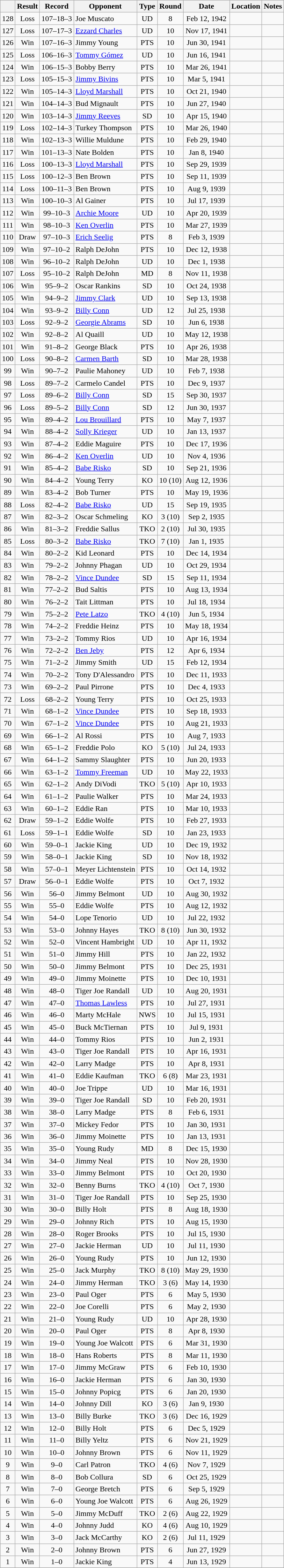<table class="wikitable mw-collapsible" style="text-align:center">
<tr>
<th></th>
<th>Result</th>
<th>Record</th>
<th>Opponent</th>
<th>Type</th>
<th>Round</th>
<th>Date</th>
<th>Location</th>
<th>Notes</th>
</tr>
<tr>
<td>128</td>
<td>Loss</td>
<td>107–18–3</td>
<td align=left>Joe Muscato</td>
<td>UD</td>
<td>8</td>
<td>Feb 12, 1942</td>
<td style="text-align:left;"></td>
<td></td>
</tr>
<tr>
<td>127</td>
<td>Loss</td>
<td>107–17–3</td>
<td align=left><a href='#'>Ezzard Charles</a></td>
<td>UD</td>
<td>10</td>
<td>Nov 17, 1941</td>
<td style="text-align:left;"></td>
<td></td>
</tr>
<tr>
<td>126</td>
<td>Win</td>
<td>107–16–3</td>
<td align=left>Jimmy Young</td>
<td>PTS</td>
<td>10</td>
<td>Jun 30, 1941</td>
<td style="text-align:left;"></td>
<td></td>
</tr>
<tr>
<td>125</td>
<td>Loss</td>
<td>106–16–3</td>
<td align=left><a href='#'>Tommy Gómez</a></td>
<td>UD</td>
<td>10</td>
<td>Jun 16, 1941</td>
<td style="text-align:left;"></td>
<td></td>
</tr>
<tr>
<td>124</td>
<td>Win</td>
<td>106–15–3</td>
<td align=left>Bobby Berry</td>
<td>PTS</td>
<td>10</td>
<td>Mar 26, 1941</td>
<td style="text-align:left;"></td>
<td></td>
</tr>
<tr>
<td>123</td>
<td>Loss</td>
<td>105–15–3</td>
<td align=left><a href='#'>Jimmy Bivins</a></td>
<td>PTS</td>
<td>10</td>
<td>Mar 5, 1941</td>
<td style="text-align:left;"></td>
<td></td>
</tr>
<tr>
<td>122</td>
<td>Win</td>
<td>105–14–3</td>
<td align=left><a href='#'>Lloyd Marshall</a></td>
<td>PTS</td>
<td>10</td>
<td>Oct 21, 1940</td>
<td style="text-align:left;"></td>
<td></td>
</tr>
<tr>
<td>121</td>
<td>Win</td>
<td>104–14–3</td>
<td align=left>Bud Mignault</td>
<td>PTS</td>
<td>10</td>
<td>Jun 27, 1940</td>
<td style="text-align:left;"></td>
<td></td>
</tr>
<tr>
<td>120</td>
<td>Win</td>
<td>103–14–3</td>
<td align=left><a href='#'>Jimmy Reeves</a></td>
<td>SD</td>
<td>10</td>
<td>Apr 15, 1940</td>
<td style="text-align:left;"></td>
<td></td>
</tr>
<tr>
<td>119</td>
<td>Loss</td>
<td>102–14–3</td>
<td align=left>Turkey Thompson</td>
<td>PTS</td>
<td>10</td>
<td>Mar 26, 1940</td>
<td style="text-align:left;"></td>
<td></td>
</tr>
<tr>
<td>118</td>
<td>Win</td>
<td>102–13–3</td>
<td align=left>Willie Muldune</td>
<td>PTS</td>
<td>10</td>
<td>Feb 29, 1940</td>
<td style="text-align:left;"></td>
<td></td>
</tr>
<tr>
<td>117</td>
<td>Win</td>
<td>101–13–3</td>
<td align=left>Nate Bolden</td>
<td>PTS</td>
<td>10</td>
<td>Jan 8, 1940</td>
<td style="text-align:left;"></td>
<td></td>
</tr>
<tr>
<td>116</td>
<td>Loss</td>
<td>100–13–3</td>
<td align=left><a href='#'>Lloyd Marshall</a></td>
<td>PTS</td>
<td>10</td>
<td>Sep 29, 1939</td>
<td style="text-align:left;"></td>
<td></td>
</tr>
<tr>
<td>115</td>
<td>Loss</td>
<td>100–12–3</td>
<td align=left>Ben Brown</td>
<td>PTS</td>
<td>10</td>
<td>Sep 11, 1939</td>
<td style="text-align:left;"></td>
<td></td>
</tr>
<tr>
<td>114</td>
<td>Loss</td>
<td>100–11–3</td>
<td align=left>Ben Brown</td>
<td>PTS</td>
<td>10</td>
<td>Aug 9, 1939</td>
<td style="text-align:left;"></td>
<td></td>
</tr>
<tr>
<td>113</td>
<td>Win</td>
<td>100–10–3</td>
<td align=left>Al Gainer</td>
<td>PTS</td>
<td>10</td>
<td>Jul 17, 1939</td>
<td style="text-align:left;"></td>
<td></td>
</tr>
<tr>
<td>112</td>
<td>Win</td>
<td>99–10–3</td>
<td align=left><a href='#'>Archie Moore</a></td>
<td>UD</td>
<td>10</td>
<td>Apr 20, 1939</td>
<td style="text-align:left;"></td>
<td></td>
</tr>
<tr>
<td>111</td>
<td>Win</td>
<td>98–10–3</td>
<td align=left><a href='#'>Ken Overlin</a></td>
<td>PTS</td>
<td>10</td>
<td>Mar 27, 1939</td>
<td style="text-align:left;"></td>
<td></td>
</tr>
<tr>
<td>110</td>
<td>Draw</td>
<td>97–10–3</td>
<td align=left><a href='#'>Erich Seelig</a></td>
<td>PTS</td>
<td>8</td>
<td>Feb 3, 1939</td>
<td style="text-align:left;"></td>
<td></td>
</tr>
<tr>
<td>109</td>
<td>Win</td>
<td>97–10–2</td>
<td align=left>Ralph DeJohn</td>
<td>PTS</td>
<td>10</td>
<td>Dec 12, 1938</td>
<td style="text-align:left;"></td>
<td></td>
</tr>
<tr>
<td>108</td>
<td>Win</td>
<td>96–10–2</td>
<td align=left>Ralph DeJohn</td>
<td>UD</td>
<td>10</td>
<td>Dec 1, 1938</td>
<td style="text-align:left;"></td>
<td></td>
</tr>
<tr>
<td>107</td>
<td>Loss</td>
<td>95–10–2</td>
<td align=left>Ralph DeJohn</td>
<td>MD</td>
<td>8</td>
<td>Nov 11, 1938</td>
<td style="text-align:left;"></td>
<td></td>
</tr>
<tr>
<td>106</td>
<td>Win</td>
<td>95–9–2</td>
<td align=left>Oscar Rankins</td>
<td>SD</td>
<td>10</td>
<td>Oct 24, 1938</td>
<td style="text-align:left;"></td>
<td></td>
</tr>
<tr>
<td>105</td>
<td>Win</td>
<td>94–9–2</td>
<td align=left><a href='#'>Jimmy Clark</a></td>
<td>UD</td>
<td>10</td>
<td>Sep 13, 1938</td>
<td style="text-align:left;"></td>
<td></td>
</tr>
<tr>
<td>104</td>
<td>Win</td>
<td>93–9–2</td>
<td align=left><a href='#'>Billy Conn</a></td>
<td>UD</td>
<td>12</td>
<td>Jul 25, 1938</td>
<td style="text-align:left;"></td>
<td></td>
</tr>
<tr>
<td>103</td>
<td>Loss</td>
<td>92–9–2</td>
<td align=left><a href='#'>Georgie Abrams</a></td>
<td>SD</td>
<td>10</td>
<td>Jun 6, 1938</td>
<td style="text-align:left;"></td>
<td></td>
</tr>
<tr>
<td>102</td>
<td>Win</td>
<td>92–8–2</td>
<td align=left>Al Quaill</td>
<td>UD</td>
<td>10</td>
<td>May 12, 1938</td>
<td style="text-align:left;"></td>
<td></td>
</tr>
<tr>
<td>101</td>
<td>Win</td>
<td>91–8–2</td>
<td align=left>George Black</td>
<td>PTS</td>
<td>10</td>
<td>Apr 26, 1938</td>
<td style="text-align:left;"></td>
<td></td>
</tr>
<tr>
<td>100</td>
<td>Loss</td>
<td>90–8–2</td>
<td align=left><a href='#'>Carmen Barth</a></td>
<td>SD</td>
<td>10</td>
<td>Mar 28, 1938</td>
<td style="text-align:left;"></td>
<td></td>
</tr>
<tr>
<td>99</td>
<td>Win</td>
<td>90–7–2</td>
<td align=left>Paulie Mahoney</td>
<td>UD</td>
<td>10</td>
<td>Feb 7, 1938</td>
<td style="text-align:left;"></td>
<td></td>
</tr>
<tr>
<td>98</td>
<td>Loss</td>
<td>89–7–2</td>
<td align=left>Carmelo Candel</td>
<td>PTS</td>
<td>10</td>
<td>Dec 9, 1937</td>
<td style="text-align:left;"></td>
<td></td>
</tr>
<tr>
<td>97</td>
<td>Loss</td>
<td>89–6–2</td>
<td align=left><a href='#'>Billy Conn</a></td>
<td>SD</td>
<td>15</td>
<td>Sep 30, 1937</td>
<td style="text-align:left;"></td>
<td></td>
</tr>
<tr>
<td>96</td>
<td>Loss</td>
<td>89–5–2</td>
<td align=left><a href='#'>Billy Conn</a></td>
<td>SD</td>
<td>12</td>
<td>Jun 30, 1937</td>
<td style="text-align:left;"></td>
<td></td>
</tr>
<tr>
<td>95</td>
<td>Win</td>
<td>89–4–2</td>
<td align=left><a href='#'>Lou Brouillard</a></td>
<td>PTS</td>
<td>10</td>
<td>May 7, 1937</td>
<td style="text-align:left;"></td>
<td></td>
</tr>
<tr>
<td>94</td>
<td>Win</td>
<td>88–4–2</td>
<td align=left><a href='#'>Solly Krieger</a></td>
<td>UD</td>
<td>10</td>
<td>Jan 13, 1937</td>
<td style="text-align:left;"></td>
<td></td>
</tr>
<tr>
<td>93</td>
<td>Win</td>
<td>87–4–2</td>
<td align=left>Eddie Maguire</td>
<td>PTS</td>
<td>10</td>
<td>Dec 17, 1936</td>
<td style="text-align:left;"></td>
<td></td>
</tr>
<tr>
<td>92</td>
<td>Win</td>
<td>86–4–2</td>
<td align=left><a href='#'>Ken Overlin</a></td>
<td>UD</td>
<td>10</td>
<td>Nov 4, 1936</td>
<td style="text-align:left;"></td>
<td></td>
</tr>
<tr>
<td>91</td>
<td>Win</td>
<td>85–4–2</td>
<td align=left><a href='#'>Babe Risko</a></td>
<td>SD</td>
<td>10</td>
<td>Sep 21, 1936</td>
<td style="text-align:left;"></td>
<td></td>
</tr>
<tr>
<td>90</td>
<td>Win</td>
<td>84–4–2</td>
<td align=left>Young Terry</td>
<td>KO</td>
<td>10 (10)</td>
<td>Aug 12, 1936</td>
<td style="text-align:left;"></td>
<td></td>
</tr>
<tr>
<td>89</td>
<td>Win</td>
<td>83–4–2</td>
<td align=left>Bob Turner</td>
<td>PTS</td>
<td>10</td>
<td>May 19, 1936</td>
<td style="text-align:left;"></td>
<td></td>
</tr>
<tr>
<td>88</td>
<td>Loss</td>
<td>82–4–2</td>
<td align=left><a href='#'>Babe Risko</a></td>
<td>UD</td>
<td>15</td>
<td>Sep 19, 1935</td>
<td style="text-align:left;"></td>
<td style="text-align:left;"></td>
</tr>
<tr>
<td>87</td>
<td>Win</td>
<td>82–3–2</td>
<td align=left>Oscar Schmeling</td>
<td>KO</td>
<td>3 (10)</td>
<td>Sep 2, 1935</td>
<td style="text-align:left;"></td>
<td></td>
</tr>
<tr>
<td>86</td>
<td>Win</td>
<td>81–3–2</td>
<td align=left>Freddie Sallus</td>
<td>TKO</td>
<td>2 (10)</td>
<td>Jul 30, 1935</td>
<td style="text-align:left;"></td>
<td></td>
</tr>
<tr>
<td>85</td>
<td>Loss</td>
<td>80–3–2</td>
<td align=left><a href='#'>Babe Risko</a></td>
<td>TKO</td>
<td>7 (10)</td>
<td>Jan 1, 1935</td>
<td style="text-align:left;"></td>
<td></td>
</tr>
<tr>
<td>84</td>
<td>Win</td>
<td>80–2–2</td>
<td align=left>Kid Leonard</td>
<td>PTS</td>
<td>10</td>
<td>Dec 14, 1934</td>
<td style="text-align:left;"></td>
<td></td>
</tr>
<tr>
<td>83</td>
<td>Win</td>
<td>79–2–2</td>
<td align=left>Johnny Phagan</td>
<td>UD</td>
<td>10</td>
<td>Oct 29, 1934</td>
<td style="text-align:left;"></td>
<td></td>
</tr>
<tr>
<td>82</td>
<td>Win</td>
<td>78–2–2</td>
<td align=left><a href='#'>Vince Dundee</a></td>
<td>SD</td>
<td>15</td>
<td>Sep 11, 1934</td>
<td style="text-align:left;"></td>
<td style="text-align:left;"></td>
</tr>
<tr>
<td>81</td>
<td>Win</td>
<td>77–2–2</td>
<td align=left>Bud Saltis</td>
<td>PTS</td>
<td>10</td>
<td>Aug 13, 1934</td>
<td style="text-align:left;"></td>
<td></td>
</tr>
<tr>
<td>80</td>
<td>Win</td>
<td>76–2–2</td>
<td align=left>Tait Littman</td>
<td>PTS</td>
<td>10</td>
<td>Jul 18, 1934</td>
<td style="text-align:left;"></td>
<td></td>
</tr>
<tr>
<td>79</td>
<td>Win</td>
<td>75–2–2</td>
<td align=left><a href='#'>Pete Latzo</a></td>
<td>TKO</td>
<td>4 (10)</td>
<td>Jun 5, 1934</td>
<td style="text-align:left;"></td>
<td></td>
</tr>
<tr>
<td>78</td>
<td>Win</td>
<td>74–2–2</td>
<td align=left>Freddie Heinz</td>
<td>PTS</td>
<td>10</td>
<td>May 18, 1934</td>
<td style="text-align:left;"></td>
<td></td>
</tr>
<tr>
<td>77</td>
<td>Win</td>
<td>73–2–2</td>
<td align=left>Tommy Rios</td>
<td>UD</td>
<td>10</td>
<td>Apr 16, 1934</td>
<td style="text-align:left;"></td>
<td></td>
</tr>
<tr>
<td>76</td>
<td>Win</td>
<td>72–2–2</td>
<td align=left><a href='#'>Ben Jeby</a></td>
<td>PTS</td>
<td>12</td>
<td>Apr 6, 1934</td>
<td style="text-align:left;"></td>
<td style="text-align:left;"></td>
</tr>
<tr>
<td>75</td>
<td>Win</td>
<td>71–2–2</td>
<td align=left>Jimmy Smith</td>
<td>UD</td>
<td>15</td>
<td>Feb 12, 1934</td>
<td style="text-align:left;"></td>
<td style="text-align:left;"></td>
</tr>
<tr>
<td>74</td>
<td>Win</td>
<td>70–2–2</td>
<td align=left>Tony D'Alessandro</td>
<td>PTS</td>
<td>10</td>
<td>Dec 11, 1933</td>
<td style="text-align:left;"></td>
<td></td>
</tr>
<tr>
<td>73</td>
<td>Win</td>
<td>69–2–2</td>
<td align=left>Paul Pirrone</td>
<td>PTS</td>
<td>10</td>
<td>Dec 4, 1933</td>
<td style="text-align:left;"></td>
<td></td>
</tr>
<tr>
<td>72</td>
<td>Loss</td>
<td>68–2–2</td>
<td align=left>Young Terry</td>
<td>PTS</td>
<td>10</td>
<td>Oct 25, 1933</td>
<td style="text-align:left;"></td>
<td></td>
</tr>
<tr>
<td>71</td>
<td>Win</td>
<td>68–1–2</td>
<td align=left><a href='#'>Vince Dundee</a></td>
<td>PTS</td>
<td>10</td>
<td>Sep 18, 1933</td>
<td style="text-align:left;"></td>
<td></td>
</tr>
<tr>
<td>70</td>
<td>Win</td>
<td>67–1–2</td>
<td align=left><a href='#'>Vince Dundee</a></td>
<td>PTS</td>
<td>10</td>
<td>Aug 21, 1933</td>
<td style="text-align:left;"></td>
<td style="text-align:left;"></td>
</tr>
<tr>
<td>69</td>
<td>Win</td>
<td>66–1–2</td>
<td align=left>Al Rossi</td>
<td>PTS</td>
<td>10</td>
<td>Aug 7, 1933</td>
<td style="text-align:left;"></td>
<td></td>
</tr>
<tr>
<td>68</td>
<td>Win</td>
<td>65–1–2</td>
<td align=left>Freddie Polo</td>
<td>KO</td>
<td>5 (10)</td>
<td>Jul 24, 1933</td>
<td style="text-align:left;"></td>
<td></td>
</tr>
<tr>
<td>67</td>
<td>Win</td>
<td>64–1–2</td>
<td align=left>Sammy Slaughter</td>
<td>PTS</td>
<td>10</td>
<td>Jun 20, 1933</td>
<td style="text-align:left;"></td>
<td></td>
</tr>
<tr>
<td>66</td>
<td>Win</td>
<td>63–1–2</td>
<td align=left><a href='#'>Tommy Freeman</a></td>
<td>UD</td>
<td>10</td>
<td>May 22, 1933</td>
<td style="text-align:left;"></td>
<td></td>
</tr>
<tr>
<td>65</td>
<td>Win</td>
<td>62–1–2</td>
<td align=left>Andy DiVodi</td>
<td>TKO</td>
<td>5 (10)</td>
<td>Apr 10, 1933</td>
<td style="text-align:left;"></td>
<td></td>
</tr>
<tr>
<td>64</td>
<td>Win</td>
<td>61–1–2</td>
<td align=left>Paulie Walker</td>
<td>PTS</td>
<td>10</td>
<td>Mar 24, 1933</td>
<td style="text-align:left;"></td>
<td></td>
</tr>
<tr>
<td>63</td>
<td>Win</td>
<td>60–1–2</td>
<td align=left>Eddie Ran</td>
<td>PTS</td>
<td>10</td>
<td>Mar 10, 1933</td>
<td style="text-align:left;"></td>
<td></td>
</tr>
<tr>
<td>62</td>
<td>Draw</td>
<td>59–1–2</td>
<td align=left>Eddie Wolfe</td>
<td>PTS</td>
<td>10</td>
<td>Feb 27, 1933</td>
<td style="text-align:left;"></td>
<td></td>
</tr>
<tr>
<td>61</td>
<td>Loss</td>
<td>59–1–1</td>
<td align=left>Eddie Wolfe</td>
<td>SD</td>
<td>10</td>
<td>Jan 23, 1933</td>
<td style="text-align:left;"></td>
<td></td>
</tr>
<tr>
<td>60</td>
<td>Win</td>
<td>59–0–1</td>
<td align=left>Jackie King</td>
<td>UD</td>
<td>10</td>
<td>Dec 19, 1932</td>
<td style="text-align:left;"></td>
<td></td>
</tr>
<tr>
<td>59</td>
<td>Win</td>
<td>58–0–1</td>
<td align=left>Jackie King</td>
<td>SD</td>
<td>10</td>
<td>Nov 18, 1932</td>
<td style="text-align:left;"></td>
<td></td>
</tr>
<tr>
<td>58</td>
<td>Win</td>
<td>57–0–1</td>
<td align=left>Meyer Lichtenstein</td>
<td>PTS</td>
<td>10</td>
<td>Oct 14, 1932</td>
<td style="text-align:left;"></td>
<td></td>
</tr>
<tr>
<td>57</td>
<td>Draw</td>
<td>56–0–1</td>
<td align=left>Eddie Wolfe</td>
<td>PTS</td>
<td>10</td>
<td>Oct 7, 1932</td>
<td style="text-align:left;"></td>
<td></td>
</tr>
<tr>
<td>56</td>
<td>Win</td>
<td>56–0</td>
<td align=left>Jimmy Belmont</td>
<td>UD</td>
<td>10</td>
<td>Aug 30, 1932</td>
<td style="text-align:left;"></td>
<td></td>
</tr>
<tr>
<td>55</td>
<td>Win</td>
<td>55–0</td>
<td align=left>Eddie Wolfe</td>
<td>PTS</td>
<td>10</td>
<td>Aug 12, 1932</td>
<td style="text-align:left;"></td>
<td></td>
</tr>
<tr>
<td>54</td>
<td>Win</td>
<td>54–0</td>
<td align=left>Lope Tenorio</td>
<td>UD</td>
<td>10</td>
<td>Jul 22, 1932</td>
<td style="text-align:left;"></td>
<td></td>
</tr>
<tr>
<td>53</td>
<td>Win</td>
<td>53–0</td>
<td align=left>Johnny Hayes</td>
<td>TKO</td>
<td>8 (10)</td>
<td>Jun 30, 1932</td>
<td style="text-align:left;"></td>
<td></td>
</tr>
<tr>
<td>52</td>
<td>Win</td>
<td>52–0</td>
<td align=left>Vincent Hambright</td>
<td>UD</td>
<td>10</td>
<td>Apr 11, 1932</td>
<td style="text-align:left;"></td>
<td></td>
</tr>
<tr>
<td>51</td>
<td>Win</td>
<td>51–0</td>
<td align=left>Jimmy Hill</td>
<td>PTS</td>
<td>10</td>
<td>Jan 22, 1932</td>
<td style="text-align:left;"></td>
<td></td>
</tr>
<tr>
<td>50</td>
<td>Win</td>
<td>50–0</td>
<td align=left>Jimmy Belmont</td>
<td>PTS</td>
<td>10</td>
<td>Dec 25, 1931</td>
<td style="text-align:left;"></td>
<td></td>
</tr>
<tr>
<td>49</td>
<td>Win</td>
<td>49–0</td>
<td align=left>Jimmy Moinette</td>
<td>PTS</td>
<td>10</td>
<td>Dec 10, 1931</td>
<td style="text-align:left;"></td>
<td></td>
</tr>
<tr>
<td>48</td>
<td>Win</td>
<td>48–0</td>
<td align=left>Tiger Joe Randall</td>
<td>UD</td>
<td>10</td>
<td>Aug 20, 1931</td>
<td style="text-align:left;"></td>
<td></td>
</tr>
<tr>
<td>47</td>
<td>Win</td>
<td>47–0</td>
<td align=left><a href='#'>Thomas Lawless</a></td>
<td>PTS</td>
<td>10</td>
<td>Jul 27, 1931</td>
<td style="text-align:left;"></td>
<td></td>
</tr>
<tr>
<td>46</td>
<td>Win</td>
<td>46–0</td>
<td align=left>Marty McHale</td>
<td>NWS</td>
<td>10</td>
<td>Jul 15, 1931</td>
<td style="text-align:left;"></td>
<td></td>
</tr>
<tr>
<td>45</td>
<td>Win</td>
<td>45–0</td>
<td align=left>Buck McTiernan</td>
<td>PTS</td>
<td>10</td>
<td>Jul 9, 1931</td>
<td style="text-align:left;"></td>
<td></td>
</tr>
<tr>
<td>44</td>
<td>Win</td>
<td>44–0</td>
<td align=left>Tommy Rios</td>
<td>PTS</td>
<td>10</td>
<td>Jun 2, 1931</td>
<td style="text-align:left;"></td>
<td></td>
</tr>
<tr>
<td>43</td>
<td>Win</td>
<td>43–0</td>
<td align=left>Tiger Joe Randall</td>
<td>PTS</td>
<td>10</td>
<td>Apr 16, 1931</td>
<td style="text-align:left;"></td>
<td></td>
</tr>
<tr>
<td>42</td>
<td>Win</td>
<td>42–0</td>
<td align=left>Larry Madge</td>
<td>PTS</td>
<td>10</td>
<td>Apr 8, 1931</td>
<td style="text-align:left;"></td>
<td></td>
</tr>
<tr>
<td>41</td>
<td>Win</td>
<td>41–0</td>
<td align=left>Eddie Kaufman</td>
<td>TKO</td>
<td>6 (8)</td>
<td>Mar 23, 1931</td>
<td style="text-align:left;"></td>
<td></td>
</tr>
<tr>
<td>40</td>
<td>Win</td>
<td>40–0</td>
<td align=left>Joe Trippe</td>
<td>UD</td>
<td>10</td>
<td>Mar 16, 1931</td>
<td style="text-align:left;"></td>
<td></td>
</tr>
<tr>
<td>39</td>
<td>Win</td>
<td>39–0</td>
<td align=left>Tiger Joe Randall</td>
<td>SD</td>
<td>10</td>
<td>Feb 20, 1931</td>
<td style="text-align:left;"></td>
<td></td>
</tr>
<tr>
<td>38</td>
<td>Win</td>
<td>38–0</td>
<td align=left>Larry Madge</td>
<td>PTS</td>
<td>8</td>
<td>Feb 6, 1931</td>
<td style="text-align:left;"></td>
<td></td>
</tr>
<tr>
<td>37</td>
<td>Win</td>
<td>37–0</td>
<td align=left>Mickey Fedor</td>
<td>PTS</td>
<td>10</td>
<td>Jan 30, 1931</td>
<td style="text-align:left;"></td>
<td></td>
</tr>
<tr>
<td>36</td>
<td>Win</td>
<td>36–0</td>
<td align=left>Jimmy Moinette</td>
<td>PTS</td>
<td>10</td>
<td>Jan 13, 1931</td>
<td style="text-align:left;"></td>
<td></td>
</tr>
<tr>
<td>35</td>
<td>Win</td>
<td>35–0</td>
<td align=left>Young Rudy</td>
<td>MD</td>
<td>8</td>
<td>Dec 15, 1930</td>
<td style="text-align:left;"></td>
<td></td>
</tr>
<tr>
<td>34</td>
<td>Win</td>
<td>34–0</td>
<td align=left>Jimmy Neal</td>
<td>PTS</td>
<td>10</td>
<td>Nov 28, 1930</td>
<td style="text-align:left;"></td>
<td></td>
</tr>
<tr>
<td>33</td>
<td>Win</td>
<td>33–0</td>
<td align=left>Jimmy Belmont</td>
<td>PTS</td>
<td>10</td>
<td>Oct 20, 1930</td>
<td style="text-align:left;"></td>
<td></td>
</tr>
<tr>
<td>32</td>
<td>Win</td>
<td>32–0</td>
<td align=left>Benny Burns</td>
<td>TKO</td>
<td>4 (10)</td>
<td>Oct 7, 1930</td>
<td style="text-align:left;"></td>
<td></td>
</tr>
<tr>
<td>31</td>
<td>Win</td>
<td>31–0</td>
<td align=left>Tiger Joe Randall</td>
<td>PTS</td>
<td>10</td>
<td>Sep 25, 1930</td>
<td style="text-align:left;"></td>
<td></td>
</tr>
<tr>
<td>30</td>
<td>Win</td>
<td>30–0</td>
<td align=left>Billy Holt</td>
<td>PTS</td>
<td>8</td>
<td>Aug 18, 1930</td>
<td style="text-align:left;"></td>
<td></td>
</tr>
<tr>
<td>29</td>
<td>Win</td>
<td>29–0</td>
<td align=left>Johnny Rich</td>
<td>PTS</td>
<td>10</td>
<td>Aug 15, 1930</td>
<td style="text-align:left;"></td>
<td></td>
</tr>
<tr>
<td>28</td>
<td>Win</td>
<td>28–0</td>
<td align=left>Roger Brooks</td>
<td>PTS</td>
<td>10</td>
<td>Jul 15, 1930</td>
<td style="text-align:left;"></td>
<td></td>
</tr>
<tr>
<td>27</td>
<td>Win</td>
<td>27–0</td>
<td align=left>Jackie Herman</td>
<td>UD</td>
<td>10</td>
<td>Jul 11, 1930</td>
<td style="text-align:left;"></td>
<td></td>
</tr>
<tr>
<td>26</td>
<td>Win</td>
<td>26–0</td>
<td align=left>Young Rudy</td>
<td>PTS</td>
<td>10</td>
<td>Jun 12, 1930</td>
<td style="text-align:left;"></td>
<td></td>
</tr>
<tr>
<td>25</td>
<td>Win</td>
<td>25–0</td>
<td align=left>Jack Murphy</td>
<td>TKO</td>
<td>8 (10)</td>
<td>May 29, 1930</td>
<td style="text-align:left;"></td>
<td></td>
</tr>
<tr>
<td>24</td>
<td>Win</td>
<td>24–0</td>
<td align=left>Jimmy Herman</td>
<td>TKO</td>
<td>3 (6)</td>
<td>May 14, 1930</td>
<td style="text-align:left;"></td>
<td></td>
</tr>
<tr>
<td>23</td>
<td>Win</td>
<td>23–0</td>
<td align=left>Paul Oger</td>
<td>PTS</td>
<td>6</td>
<td>May 5, 1930</td>
<td style="text-align:left;"></td>
<td></td>
</tr>
<tr>
<td>22</td>
<td>Win</td>
<td>22–0</td>
<td align=left>Joe Corelli</td>
<td>PTS</td>
<td>6</td>
<td>May 2, 1930</td>
<td style="text-align:left;"></td>
<td></td>
</tr>
<tr>
<td>21</td>
<td>Win</td>
<td>21–0</td>
<td align=left>Young Rudy</td>
<td>UD</td>
<td>10</td>
<td>Apr 28, 1930</td>
<td style="text-align:left;"></td>
<td></td>
</tr>
<tr>
<td>20</td>
<td>Win</td>
<td>20–0</td>
<td align=left>Paul Oger</td>
<td>PTS</td>
<td>8</td>
<td>Apr 8, 1930</td>
<td style="text-align:left;"></td>
<td></td>
</tr>
<tr>
<td>19</td>
<td>Win</td>
<td>19–0</td>
<td align=left>Young Joe Walcott</td>
<td>PTS</td>
<td>6</td>
<td>Mar 31, 1930</td>
<td style="text-align:left;"></td>
<td></td>
</tr>
<tr>
<td>18</td>
<td>Win</td>
<td>18–0</td>
<td align=left>Hans Roberts</td>
<td>PTS</td>
<td>8</td>
<td>Mar 11, 1930</td>
<td style="text-align:left;"></td>
<td></td>
</tr>
<tr>
<td>17</td>
<td>Win</td>
<td>17–0</td>
<td align=left>Jimmy McGraw</td>
<td>PTS</td>
<td>6</td>
<td>Feb 10, 1930</td>
<td style="text-align:left;"></td>
<td></td>
</tr>
<tr>
<td>16</td>
<td>Win</td>
<td>16–0</td>
<td align=left>Jackie Herman</td>
<td>PTS</td>
<td>6</td>
<td>Jan 30, 1930</td>
<td style="text-align:left;"></td>
<td></td>
</tr>
<tr>
<td>15</td>
<td>Win</td>
<td>15–0</td>
<td align=left>Johnny Popicg</td>
<td>PTS</td>
<td>6</td>
<td>Jan 20, 1930</td>
<td style="text-align:left;"></td>
<td></td>
</tr>
<tr>
<td>14</td>
<td>Win</td>
<td>14–0</td>
<td align=left>Johnny Dill</td>
<td>KO</td>
<td>3 (6)</td>
<td>Jan 9, 1930</td>
<td style="text-align:left;"></td>
<td></td>
</tr>
<tr>
<td>13</td>
<td>Win</td>
<td>13–0</td>
<td align=left>Billy Burke</td>
<td>TKO</td>
<td>3 (6)</td>
<td>Dec 16, 1929</td>
<td style="text-align:left;"></td>
<td></td>
</tr>
<tr>
<td>12</td>
<td>Win</td>
<td>12–0</td>
<td align=left>Billy Holt</td>
<td>PTS</td>
<td>6</td>
<td>Dec 5, 1929</td>
<td style="text-align:left;"></td>
<td></td>
</tr>
<tr>
<td>11</td>
<td>Win</td>
<td>11–0</td>
<td align=left>Billy Yeltz</td>
<td>PTS</td>
<td>6</td>
<td>Nov 21, 1929</td>
<td style="text-align:left;"></td>
<td></td>
</tr>
<tr>
<td>10</td>
<td>Win</td>
<td>10–0</td>
<td align=left>Johnny Brown</td>
<td>PTS</td>
<td>6</td>
<td>Nov 11, 1929</td>
<td style="text-align:left;"></td>
<td></td>
</tr>
<tr>
<td>9</td>
<td>Win</td>
<td>9–0</td>
<td align=left>Carl Patron</td>
<td>TKO</td>
<td>4 (6)</td>
<td>Nov 7, 1929</td>
<td style="text-align:left;"></td>
<td></td>
</tr>
<tr>
<td>8</td>
<td>Win</td>
<td>8–0</td>
<td align=left>Bob Collura</td>
<td>SD</td>
<td>6</td>
<td>Oct 25, 1929</td>
<td style="text-align:left;"></td>
<td></td>
</tr>
<tr>
<td>7</td>
<td>Win</td>
<td>7–0</td>
<td align=left>George Bretch</td>
<td>PTS</td>
<td>6</td>
<td>Sep 5, 1929</td>
<td style="text-align:left;"></td>
<td></td>
</tr>
<tr>
<td>6</td>
<td>Win</td>
<td>6–0</td>
<td align=left>Young Joe Walcott</td>
<td>PTS</td>
<td>6</td>
<td>Aug 26, 1929</td>
<td style="text-align:left;"></td>
<td></td>
</tr>
<tr>
<td>5</td>
<td>Win</td>
<td>5–0</td>
<td align=left>Jimmy McDuff</td>
<td>TKO</td>
<td>2 (6)</td>
<td>Aug 22, 1929</td>
<td style="text-align:left;"></td>
<td></td>
</tr>
<tr>
<td>4</td>
<td>Win</td>
<td>4–0</td>
<td align=left>Johnny Judd</td>
<td>KO</td>
<td>4 (6)</td>
<td>Aug 10, 1929</td>
<td style="text-align:left;"></td>
<td></td>
</tr>
<tr>
<td>3</td>
<td>Win</td>
<td>3–0</td>
<td align=left>Jack McCarthy</td>
<td>KO</td>
<td>2 (6)</td>
<td>Jul 11, 1929</td>
<td style="text-align:left;"></td>
<td></td>
</tr>
<tr>
<td>2</td>
<td>Win</td>
<td>2–0</td>
<td align=left>Johnny Brown</td>
<td>PTS</td>
<td>6</td>
<td>Jun 27, 1929</td>
<td style="text-align:left;"></td>
<td></td>
</tr>
<tr>
<td>1</td>
<td>Win</td>
<td>1–0</td>
<td align=left>Jackie King</td>
<td>PTS</td>
<td>4</td>
<td>Jun 13, 1929</td>
<td style="text-align:left;"></td>
<td></td>
</tr>
<tr>
</tr>
</table>
